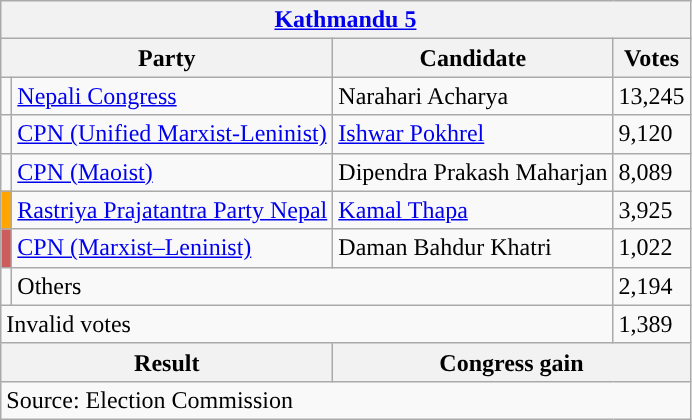<table class="wikitable">
<tr>
<th colspan="4"><a href='#'>Kathmandu 5</a></th>
</tr>
<tr>
<th colspan="2">Party</th>
<th>Candidate</th>
<th>Votes</th>
</tr>
<tr>
<td style="background-color:"></td>
<td><a href='#'>Nepali Congress</a></td>
<td>Narahari Acharya</td>
<td>13,245</td>
</tr>
<tr>
<td style="background-color:"></td>
<td><a href='#'>CPN (Unified Marxist-Leninist)</a></td>
<td><a href='#'>Ishwar Pokhrel</a></td>
<td>9,120</td>
</tr>
<tr>
<td style="background-color:"></td>
<td><a href='#'>CPN (Maoist)</a></td>
<td>Dipendra Prakash Maharjan</td>
<td>8,089</td>
</tr>
<tr>
<td style="background-color:orange"></td>
<td><a href='#'>Rastriya Prajatantra Party Nepal</a></td>
<td><a href='#'>Kamal Thapa</a></td>
<td>3,925</td>
</tr>
<tr>
<td style="background-color:indianred"></td>
<td><a href='#'>CPN (Marxist–Leninist)</a></td>
<td>Daman Bahdur Khatri</td>
<td>1,022</td>
</tr>
<tr>
<td></td>
<td colspan="2">Others</td>
<td>2,194</td>
</tr>
<tr>
<td colspan="3">Invalid votes</td>
<td>1,389</td>
</tr>
<tr>
<th colspan="2">Result</th>
<th colspan="2">Congress gain</th>
</tr>
<tr>
<td colspan="4">Source: Election Commission</td>
</tr>
</table>
